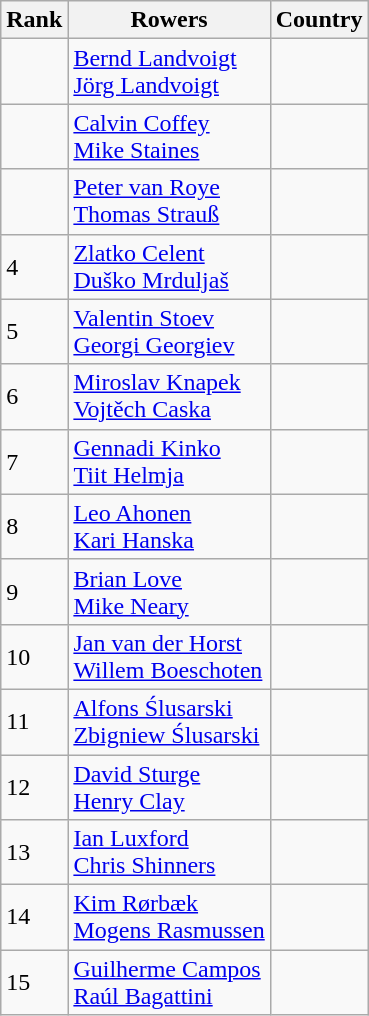<table class="wikitable sortable">
<tr>
<th>Rank</th>
<th>Rowers</th>
<th>Country</th>
</tr>
<tr>
<td></td>
<td><a href='#'>Bernd Landvoigt</a><br><a href='#'>Jörg Landvoigt</a></td>
<td></td>
</tr>
<tr>
<td></td>
<td><a href='#'>Calvin Coffey</a><br><a href='#'>Mike Staines</a></td>
<td></td>
</tr>
<tr>
<td></td>
<td><a href='#'>Peter van Roye</a><br><a href='#'>Thomas Strauß</a></td>
<td></td>
</tr>
<tr>
<td>4</td>
<td><a href='#'>Zlatko Celent</a><br><a href='#'>Duško Mrduljaš</a></td>
<td></td>
</tr>
<tr>
<td>5</td>
<td><a href='#'>Valentin Stoev</a><br><a href='#'>Georgi Georgiev</a></td>
<td></td>
</tr>
<tr>
<td>6</td>
<td><a href='#'>Miroslav Knapek</a><br><a href='#'>Vojtěch Caska</a></td>
<td></td>
</tr>
<tr>
<td>7</td>
<td><a href='#'>Gennadi Kinko</a><br><a href='#'>Tiit Helmja</a></td>
<td></td>
</tr>
<tr>
<td>8</td>
<td><a href='#'>Leo Ahonen</a><br><a href='#'>Kari Hanska</a></td>
<td></td>
</tr>
<tr>
<td>9</td>
<td><a href='#'>Brian Love</a><br><a href='#'>Mike Neary</a></td>
<td></td>
</tr>
<tr>
<td>10</td>
<td><a href='#'>Jan van der Horst</a><br><a href='#'>Willem Boeschoten</a></td>
<td></td>
</tr>
<tr>
<td>11</td>
<td><a href='#'>Alfons Ślusarski</a><br><a href='#'>Zbigniew Ślusarski</a></td>
<td></td>
</tr>
<tr>
<td>12</td>
<td><a href='#'>David Sturge</a><br><a href='#'>Henry Clay</a></td>
<td></td>
</tr>
<tr>
<td>13</td>
<td><a href='#'>Ian Luxford</a><br><a href='#'>Chris Shinners</a></td>
<td></td>
</tr>
<tr>
<td>14</td>
<td><a href='#'>Kim Rørbæk</a><br><a href='#'>Mogens Rasmussen</a></td>
<td></td>
</tr>
<tr>
<td>15</td>
<td><a href='#'>Guilherme Campos</a><br><a href='#'>Raúl Bagattini</a></td>
<td></td>
</tr>
</table>
